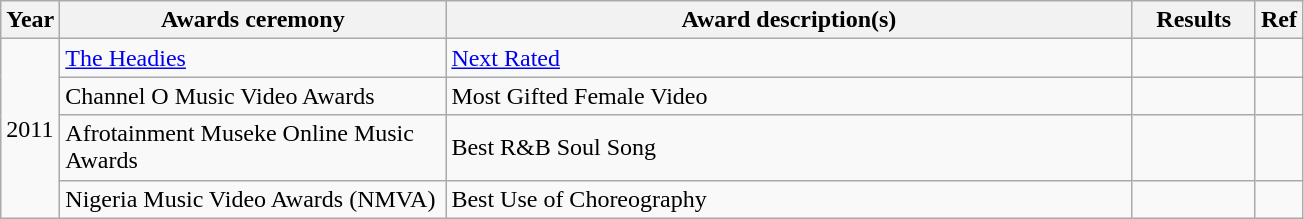<table class="wikitable">
<tr>
<th>Year</th>
<th width="250">Awards ceremony</th>
<th width="450">Award description(s)</th>
<th width="75">Results</th>
<th>Ref</th>
</tr>
<tr>
<td rowspan="4">2011</td>
<td><a href='#'>The Headies</a></td>
<td><a href='#'>Next Rated</a></td>
<td></td>
<td></td>
</tr>
<tr>
<td>Channel O Music Video Awards</td>
<td>Most Gifted Female Video</td>
<td></td>
<td></td>
</tr>
<tr>
<td>Afrotainment Museke Online Music Awards</td>
<td>Best R&B Soul Song</td>
<td></td>
<td></td>
</tr>
<tr>
<td>Nigeria Music Video Awards (NMVA)</td>
<td>Best Use of Choreography</td>
<td></td>
<td></td>
</tr>
</table>
